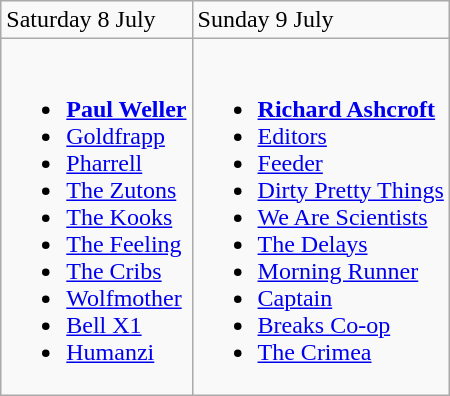<table class="wikitable">
<tr>
<td>Saturday 8 July</td>
<td>Sunday 9 July</td>
</tr>
<tr valign="top">
<td><br><ul><li><strong><a href='#'>Paul Weller</a></strong></li><li><a href='#'>Goldfrapp</a></li><li><a href='#'>Pharrell</a></li><li><a href='#'>The Zutons</a></li><li><a href='#'>The Kooks</a></li><li><a href='#'>The Feeling</a></li><li><a href='#'>The Cribs</a></li><li><a href='#'>Wolfmother</a></li><li><a href='#'>Bell X1</a></li><li><a href='#'>Humanzi</a></li></ul></td>
<td><br><ul><li><strong><a href='#'>Richard Ashcroft</a></strong></li><li><a href='#'>Editors</a></li><li><a href='#'>Feeder</a></li><li><a href='#'>Dirty Pretty Things</a></li><li><a href='#'>We Are Scientists</a></li><li><a href='#'>The Delays</a></li><li><a href='#'>Morning Runner</a></li><li><a href='#'>Captain</a></li><li><a href='#'>Breaks Co-op</a></li><li><a href='#'>The Crimea</a></li></ul></td>
</tr>
</table>
